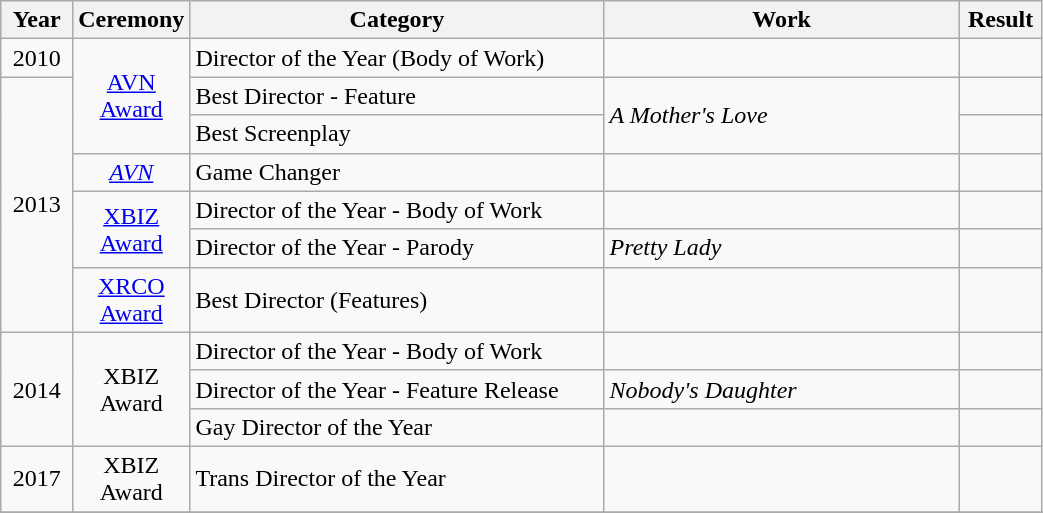<table class="wikitable" style="width:55%;">
<tr>
<th style="width:7%;">Year</th>
<th style="width:7%;">Ceremony</th>
<th style="width:42%;">Category</th>
<th style="width:36%;">Work</th>
<th style="width:8%;">Result</th>
</tr>
<tr>
<td align=center>2010</td>
<td rowspan="3" style="text-align:center;"><a href='#'>AVN Award</a></td>
<td>Director of the Year (Body of Work)</td>
<td></td>
<td></td>
</tr>
<tr>
<td rowspan="6" style="text-align:center;">2013</td>
<td>Best Director - Feature</td>
<td rowspan=2><em>A Mother's Love</em></td>
<td></td>
</tr>
<tr>
<td>Best Screenplay</td>
<td></td>
</tr>
<tr>
<td align=center><em><a href='#'>AVN</a></em></td>
<td>Game Changer</td>
<td></td>
<td></td>
</tr>
<tr>
<td rowspan="2" style="text-align:center;"><a href='#'>XBIZ Award</a></td>
<td>Director of the Year - Body of Work</td>
<td></td>
<td></td>
</tr>
<tr>
<td>Director of the Year - Parody</td>
<td><em>Pretty Lady</em></td>
<td></td>
</tr>
<tr>
<td align=center><a href='#'>XRCO Award</a></td>
<td>Best Director (Features)</td>
<td></td>
<td></td>
</tr>
<tr>
<td rowspan="3" style="text-align:center;">2014</td>
<td rowspan="3" style="text-align:center;">XBIZ Award</td>
<td>Director of the Year - Body of Work</td>
<td></td>
<td></td>
</tr>
<tr>
<td>Director of the Year - Feature Release</td>
<td><em>Nobody's Daughter</em></td>
<td></td>
</tr>
<tr>
<td>Gay Director of the Year</td>
<td></td>
<td></td>
</tr>
<tr>
<td rowspan="1" style="text-align:center;">2017</td>
<td style="text-align:center;">XBIZ Award</td>
<td>Trans Director of the Year</td>
<td></td>
<td></td>
</tr>
<tr>
</tr>
</table>
